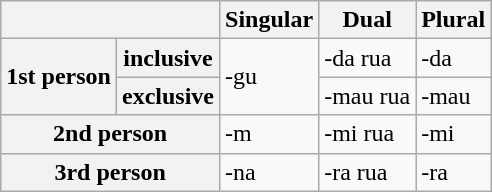<table class="wikitable">
<tr>
<th colspan="2"></th>
<th>Singular</th>
<th>Dual</th>
<th>Plural</th>
</tr>
<tr>
<th rowspan="2">1st person</th>
<th>inclusive</th>
<td rowspan="2">-gu</td>
<td>-da rua</td>
<td>-da</td>
</tr>
<tr>
<th>exclusive</th>
<td>-mau rua</td>
<td>-mau</td>
</tr>
<tr>
<th colspan="2">2nd person</th>
<td>-m</td>
<td>-mi rua</td>
<td>-mi</td>
</tr>
<tr>
<th colspan="2">3rd person</th>
<td>-na</td>
<td>-ra rua</td>
<td>-ra</td>
</tr>
</table>
